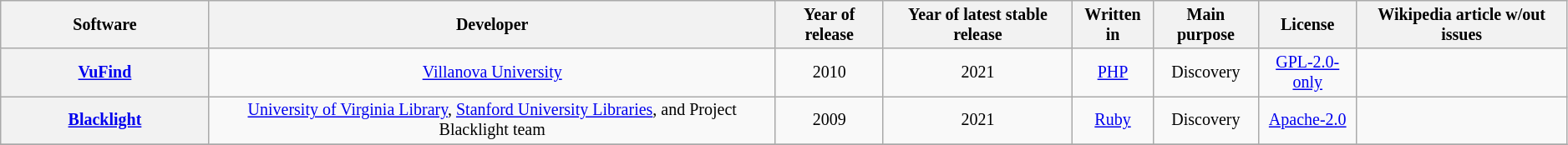<table class="wikitable sortable" style="font-size: smaller; text-align: center; width: auto;">
<tr>
<th style="width: 12em">Software</th>
<th>Developer</th>
<th>Year of release</th>
<th>Year of latest stable release</th>
<th>Written in</th>
<th>Main purpose</th>
<th>License</th>
<th>Wikipedia article w/out issues</th>
</tr>
<tr>
<th><a href='#'>VuFind</a></th>
<td><a href='#'>Villanova University</a></td>
<td>2010</td>
<td>2021</td>
<td><a href='#'>PHP</a></td>
<td>Discovery</td>
<td><a href='#'>GPL-2.0-only</a></td>
<td></td>
</tr>
<tr>
<th><a href='#'>Blacklight</a></th>
<td><a href='#'>University of Virginia Library</a>, <a href='#'>Stanford University Libraries</a>, and Project Blacklight team</td>
<td>2009</td>
<td>2021</td>
<td><a href='#'>Ruby</a></td>
<td>Discovery</td>
<td><a href='#'>Apache-2.0</a></td>
<td></td>
</tr>
<tr>
</tr>
</table>
